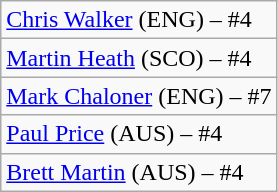<table class="wikitable">
<tr>
<td><a href='#'>Chris Walker</a> (ENG) – #4</td>
</tr>
<tr>
<td><a href='#'>Martin Heath</a> (SCO) – #4</td>
</tr>
<tr>
<td><a href='#'>Mark Chaloner</a> (ENG) – #7</td>
</tr>
<tr>
<td><a href='#'>Paul Price</a> (AUS) – #4</td>
</tr>
<tr>
<td><a href='#'>Brett Martin</a> (AUS) – #4</td>
</tr>
</table>
